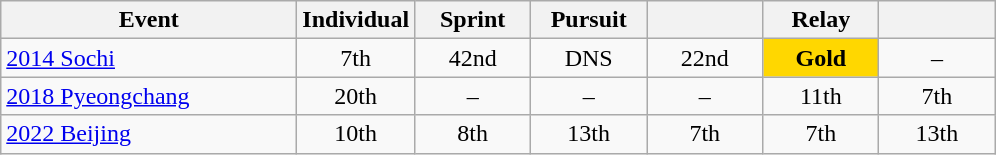<table class="wikitable" style="text-align: center;">
<tr ">
<th style="width:190px;">Event</th>
<th style="width:70px;">Individual</th>
<th style="width:70px;">Sprint</th>
<th style="width:70px;">Pursuit</th>
<th style="width:70px;"></th>
<th style="width:70px;">Relay</th>
<th style="width:70px;"></th>
</tr>
<tr>
<td align=left> <a href='#'>2014 Sochi</a></td>
<td>7th</td>
<td>42nd</td>
<td>DNS</td>
<td>22nd</td>
<td style="background:gold"><strong>Gold</strong></td>
<td>–</td>
</tr>
<tr>
<td align=left> <a href='#'>2018 Pyeongchang</a></td>
<td>20th</td>
<td>–</td>
<td>–</td>
<td>–</td>
<td>11th</td>
<td>7th</td>
</tr>
<tr>
<td align=left> <a href='#'>2022 Beijing</a></td>
<td>10th</td>
<td>8th</td>
<td>13th</td>
<td>7th</td>
<td>7th</td>
<td>13th</td>
</tr>
</table>
